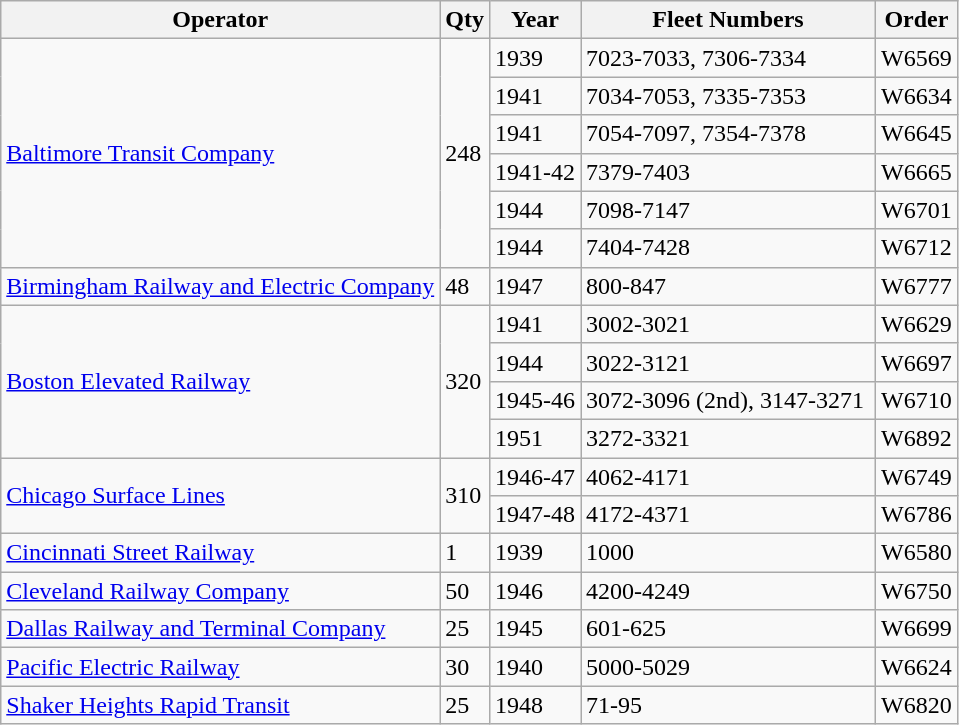<table class="wikitable sortable mw-collapsible mw-collapsed floatright" style=min-width:13em;>
<tr>
<th>Operator</th>
<th>Qty</th>
<th>Year</th>
<th>Fleet Numbers</th>
<th>Order</th>
</tr>
<tr>
<td rowspan=6><a href='#'>Baltimore Transit Company</a></td>
<td rowspan=6>248</td>
<td>1939</td>
<td>7023-7033, 7306-7334 </td>
<td>W6569</td>
</tr>
<tr>
<td>1941</td>
<td>7034-7053, 7335-7353 </td>
<td>W6634</td>
</tr>
<tr>
<td>1941</td>
<td>7054-7097, 7354-7378 </td>
<td>W6645</td>
</tr>
<tr>
<td>1941-42</td>
<td>7379-7403 </td>
<td>W6665</td>
</tr>
<tr>
<td>1944</td>
<td>7098-7147 </td>
<td>W6701</td>
</tr>
<tr>
<td>1944</td>
<td>7404-7428  </td>
<td>W6712</td>
</tr>
<tr>
<td><a href='#'>Birmingham Railway and Electric Company</a></td>
<td>48</td>
<td>1947</td>
<td>800-847</td>
<td>W6777</td>
</tr>
<tr>
<td rowspan=4><a href='#'>Boston Elevated Railway</a></td>
<td rowspan=4>320</td>
<td>1941</td>
<td>3002-3021 </td>
<td>W6629</td>
</tr>
<tr>
<td>1944</td>
<td>3022-3121 </td>
<td>W6697</td>
</tr>
<tr>
<td>1945-46</td>
<td>3072-3096 (2nd), 3147-3271 </td>
<td>W6710</td>
</tr>
<tr>
<td>1951</td>
<td>3272-3321 </td>
<td>W6892</td>
</tr>
<tr>
<td rowspan=2><a href='#'>Chicago Surface Lines</a></td>
<td rowspan=2>310</td>
<td>1946-47</td>
<td>4062-4171 </td>
<td>W6749</td>
</tr>
<tr>
<td>1947-48</td>
<td>4172-4371 </td>
<td>W6786</td>
</tr>
<tr>
<td><a href='#'>Cincinnati Street Railway</a></td>
<td>1</td>
<td>1939</td>
<td>1000</td>
<td>W6580</td>
</tr>
<tr>
<td><a href='#'>Cleveland Railway Company</a></td>
<td>50</td>
<td>1946</td>
<td>4200-4249</td>
<td>W6750</td>
</tr>
<tr>
<td><a href='#'>Dallas Railway and Terminal Company</a></td>
<td>25</td>
<td>1945</td>
<td>601-625</td>
<td>W6699</td>
</tr>
<tr>
<td><a href='#'>Pacific Electric Railway</a></td>
<td>30</td>
<td>1940</td>
<td>5000-5029</td>
<td>W6624</td>
</tr>
<tr>
<td><a href='#'>Shaker Heights Rapid Transit</a></td>
<td>25</td>
<td>1948</td>
<td>71-95</td>
<td>W6820</td>
</tr>
</table>
